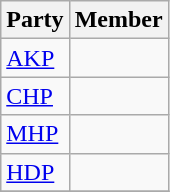<table class="wikitable">
<tr>
<th>Party</th>
<th colspan="2">Member</th>
</tr>
<tr>
<td><a href='#'>AKP</a></td>
<td></td>
</tr>
<tr>
<td><a href='#'>CHP</a></td>
<td></td>
</tr>
<tr>
<td><a href='#'>MHP</a></td>
<td></td>
</tr>
<tr>
<td><a href='#'>HDP</a></td>
<td></td>
</tr>
<tr>
</tr>
</table>
